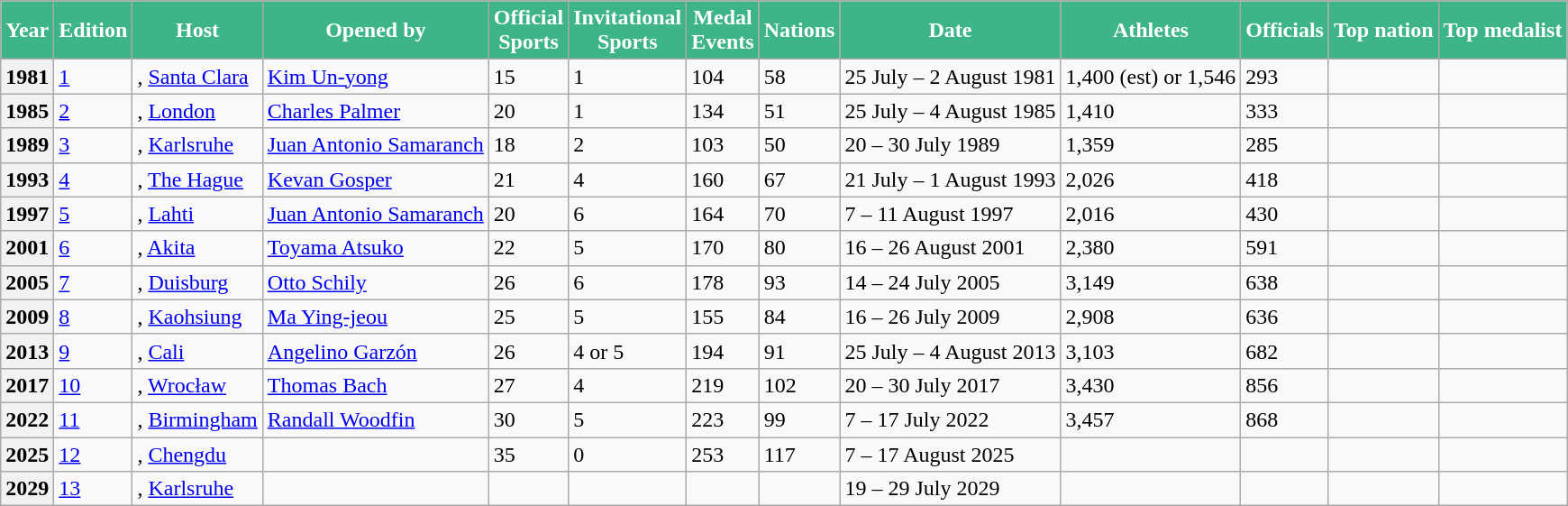<table class="wikitable sortable sticky-table-row1 sticky-table-col1 defaultcenter col3left col4left col9left" style="font-size:100%;">
<tr>
<th scope="col" style="background:#3EB489; color:white;">Year</th>
<th scope="col" style="background:#3EB489; color:white;">Edition</th>
<th scope="col" style="background:#3EB489; color:white;">Host</th>
<th scope="col" style="background:#3EB489; color:white;">Opened by</th>
<th scope="col" style="background:#3EB489; color:white;">Official<br>Sports</th>
<th scope="col" style="background:#3EB489; color:white;">Invitational<br>Sports</th>
<th scope="col" style="background:#3EB489; color:white;">Medal<br>Events</th>
<th scope="col" style="background:#3EB489; color:white;">Nations</th>
<th scope="col" style="background:#3EB489; color:white;">Date</th>
<th scope="col" style="background:#3EB489; color:white;">Athletes</th>
<th scope="col" style="background:#3EB489; color:white;">Officials</th>
<th scope="col" style="background:#3EB489; color:white;">Top nation</th>
<th scope="col" style="background:#3EB489; color:white;">Top medalist</th>
</tr>
<tr>
<th scope="row">1981</th>
<td><a href='#'>1</a></td>
<td>, <a href='#'>Santa Clara</a></td>
<td><a href='#'>Kim Un-yong</a></td>
<td>15</td>
<td>1</td>
<td>104</td>
<td>58</td>
<td>25 July – 2 August 1981</td>
<td nowrap>1,400 (est) or 1,546</td>
<td>293</td>
<td nowrap></td>
<td nowrap></td>
</tr>
<tr>
<th scope="row">1985</th>
<td><a href='#'>2</a></td>
<td>, <a href='#'>London</a></td>
<td><a href='#'>Charles Palmer</a></td>
<td>20</td>
<td>1</td>
<td>134</td>
<td>51</td>
<td nowrap>25 July – 4 August 1985</td>
<td>1,410</td>
<td>333</td>
<td></td>
<td></td>
</tr>
<tr>
<th scope="row">1989</th>
<td><a href='#'>3</a></td>
<td>, <a href='#'>Karlsruhe</a></td>
<td nowrap><a href='#'>Juan Antonio Samaranch</a></td>
<td>18</td>
<td>2</td>
<td>103</td>
<td>50</td>
<td>20 – 30 July 1989</td>
<td>1,359</td>
<td>285</td>
<td></td>
<td></td>
</tr>
<tr>
<th scope="row">1993</th>
<td><a href='#'>4</a></td>
<td>, <a href='#'>The Hague</a></td>
<td><a href='#'>Kevan Gosper</a></td>
<td>21</td>
<td>4</td>
<td>160</td>
<td>67</td>
<td>21 July – 1 August 1993</td>
<td>2,026</td>
<td>418</td>
<td></td>
<td></td>
</tr>
<tr>
<th scope="row">1997</th>
<td><a href='#'>5</a></td>
<td>, <a href='#'>Lahti</a></td>
<td><a href='#'>Juan Antonio Samaranch</a></td>
<td>20</td>
<td>6</td>
<td>164</td>
<td>70</td>
<td>7 – 11 August 1997</td>
<td>2,016</td>
<td>430</td>
<td></td>
<td></td>
</tr>
<tr>
<th scope="row">2001</th>
<td><a href='#'>6</a></td>
<td>, <a href='#'>Akita</a></td>
<td><a href='#'>Toyama Atsuko</a></td>
<td>22</td>
<td>5</td>
<td>170</td>
<td>80</td>
<td>16 – 26 August 2001</td>
<td>2,380</td>
<td>591</td>
<td></td>
<td></td>
</tr>
<tr>
<th scope="row">2005</th>
<td><a href='#'>7</a></td>
<td>, <a href='#'>Duisburg</a></td>
<td><a href='#'>Otto Schily</a></td>
<td>26</td>
<td>6</td>
<td>178</td>
<td>93</td>
<td>14 – 24 July 2005</td>
<td>3,149</td>
<td>638</td>
<td></td>
<td><br></td>
</tr>
<tr>
<th scope="row">2009</th>
<td><a href='#'>8</a></td>
<td nowrap>, <a href='#'>Kaohsiung</a></td>
<td><a href='#'>Ma Ying-jeou</a></td>
<td>25</td>
<td>5</td>
<td>155</td>
<td>84</td>
<td align=left>16 – 26 July 2009</td>
<td>2,908</td>
<td>636</td>
<td></td>
<td></td>
</tr>
<tr>
<th scope="row">2013</th>
<td><a href='#'>9</a></td>
<td>, <a href='#'>Cali</a></td>
<td><a href='#'>Angelino Garzón</a></td>
<td>26</td>
<td>4 or 5</td>
<td>194</td>
<td>91</td>
<td align=left>25 July – 4 August 2013</td>
<td>3,103</td>
<td>682</td>
<td></td>
<td></td>
</tr>
<tr>
<th scope="row">2017</th>
<td><a href='#'>10</a></td>
<td>, <a href='#'>Wrocław</a></td>
<td><a href='#'>Thomas Bach</a></td>
<td>27</td>
<td>4</td>
<td>219</td>
<td>102</td>
<td>20 – 30 July 2017</td>
<td>3,430</td>
<td>856</td>
<td></td>
<td></td>
</tr>
<tr>
<th scope="row">2022</th>
<td><a href='#'>11</a></td>
<td>, <a href='#'>Birmingham</a></td>
<td><a href='#'>Randall Woodfin</a></td>
<td>30</td>
<td>5</td>
<td>223</td>
<td>99</td>
<td>7 – 17 July 2022</td>
<td>3,457</td>
<td>868</td>
<td></td>
<td></td>
</tr>
<tr>
<th scope="row">2025</th>
<td><a href='#'>12</a></td>
<td>, <a href='#'>Chengdu</a></td>
<td></td>
<td>35</td>
<td>0</td>
<td>253</td>
<td>117</td>
<td align=left>7 – 17 August 2025</td>
<td></td>
<td></td>
<td></td>
</tr>
<tr>
<th scope="row">2029</th>
<td><a href='#'>13</a></td>
<td>, <a href='#'>Karlsruhe</a></td>
<td></td>
<td></td>
<td></td>
<td></td>
<td></td>
<td>19 – 29 July 2029</td>
<td></td>
<td></td>
<td></td>
<td></td>
</tr>
</table>
